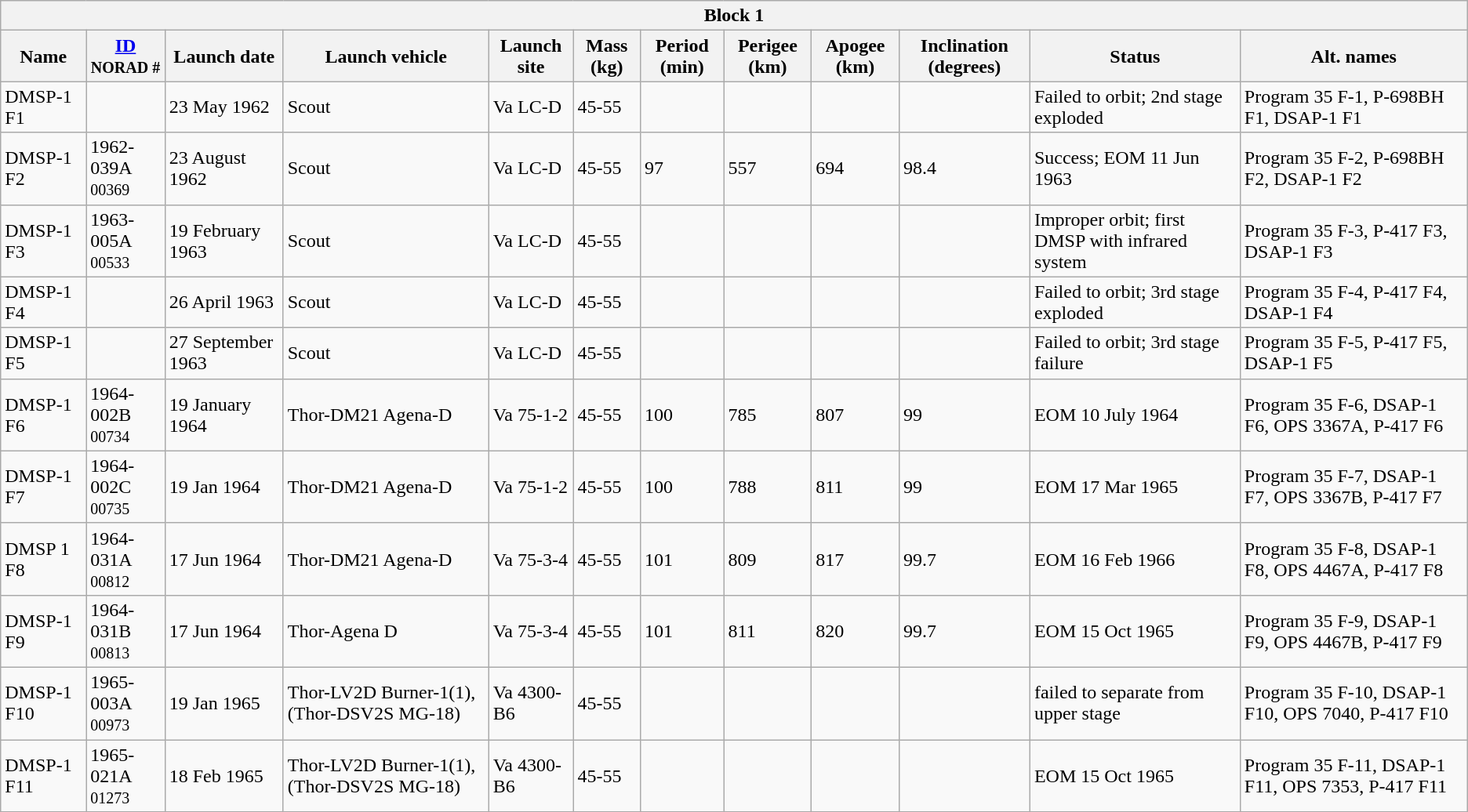<table class="wikitable collapsible collapsed" border="1">
<tr>
<th align="center" colspan="100">Block 1</th>
</tr>
<tr>
<th>Name</th>
<th><a href='#'>ID</a><br><small>NORAD #</small></th>
<th>Launch date</th>
<th>Launch vehicle</th>
<th>Launch site</th>
<th>Mass (kg)</th>
<th>Period (min)</th>
<th>Perigee (km)</th>
<th>Apogee (km)</th>
<th>Inclination (degrees)</th>
<th>Status</th>
<th>Alt. names</th>
</tr>
<tr>
<td>DMSP-1 F1</td>
<td></td>
<td>23 May 1962</td>
<td>Scout</td>
<td>Va LC-D</td>
<td>45-55</td>
<td></td>
<td></td>
<td></td>
<td></td>
<td>Failed to orbit; 2nd stage exploded</td>
<td>Program 35 F-1, P-698BH F1, DSAP-1 F1</td>
</tr>
<tr>
<td>DMSP-1 F2</td>
<td>1962-039A<br><small>00369</small></td>
<td>23 August 1962</td>
<td>Scout</td>
<td>Va LC-D</td>
<td>45-55</td>
<td>97</td>
<td>557</td>
<td>694</td>
<td>98.4</td>
<td>Success; EOM 11 Jun 1963</td>
<td>Program 35 F-2, P-698BH F2, DSAP-1 F2</td>
</tr>
<tr>
<td>DMSP-1 F3</td>
<td>1963-005A<br><small>00533</small></td>
<td>19 February 1963</td>
<td>Scout</td>
<td>Va LC-D</td>
<td>45-55</td>
<td></td>
<td></td>
<td></td>
<td></td>
<td>Improper orbit; first DMSP with infrared system</td>
<td>Program 35 F-3, P-417 F3, DSAP-1 F3</td>
</tr>
<tr>
<td>DMSP-1 F4</td>
<td></td>
<td>26 April 1963</td>
<td>Scout</td>
<td>Va LC-D</td>
<td>45-55</td>
<td></td>
<td></td>
<td></td>
<td></td>
<td>Failed to orbit; 3rd stage exploded</td>
<td>Program 35 F-4, P-417 F4, DSAP-1 F4</td>
</tr>
<tr>
<td>DMSP-1 F5</td>
<td></td>
<td>27 September 1963</td>
<td>Scout</td>
<td>Va LC-D</td>
<td>45-55</td>
<td></td>
<td></td>
<td></td>
<td></td>
<td>Failed to orbit; 3rd stage failure</td>
<td>Program 35 F-5, P-417 F5, DSAP-1 F5</td>
</tr>
<tr>
<td>DMSP-1 F6</td>
<td>1964-002B<br><small>00734</small></td>
<td>19 January 1964</td>
<td>Thor-DM21 Agena-D</td>
<td>Va 75-1-2</td>
<td>45-55</td>
<td>100</td>
<td>785</td>
<td>807</td>
<td>99</td>
<td>EOM 10 July 1964</td>
<td>Program 35 F-6, DSAP-1 F6, OPS 3367A, P-417 F6</td>
</tr>
<tr>
<td>DMSP-1 F7</td>
<td>1964-002C<br><small>00735</small></td>
<td>19 Jan 1964</td>
<td>Thor-DM21 Agena-D</td>
<td>Va 75-1-2</td>
<td>45-55</td>
<td>100</td>
<td>788</td>
<td>811</td>
<td>99</td>
<td>EOM 17 Mar 1965</td>
<td>Program 35 F-7, DSAP-1 F7, OPS 3367B, P-417 F7</td>
</tr>
<tr>
<td>DMSP 1 F8</td>
<td>1964-031A<br><small>00812</small></td>
<td>17 Jun 1964</td>
<td>Thor-DM21 Agena-D</td>
<td>Va 75-3-4</td>
<td>45-55</td>
<td>101</td>
<td>809</td>
<td>817</td>
<td>99.7</td>
<td>EOM 16 Feb 1966</td>
<td>Program 35 F-8, DSAP-1 F8, OPS 4467A, P-417 F8</td>
</tr>
<tr>
<td>DMSP-1 F9</td>
<td>1964-031B<br><small>00813</small></td>
<td>17 Jun 1964</td>
<td>Thor-Agena D</td>
<td>Va 75-3-4</td>
<td>45-55</td>
<td>101</td>
<td>811</td>
<td>820</td>
<td>99.7</td>
<td>EOM 15 Oct 1965</td>
<td>Program 35 F-9, DSAP-1 F9, OPS 4467B, P-417 F9</td>
</tr>
<tr>
<td>DMSP-1 F10</td>
<td>1965-003A<br><small>00973</small></td>
<td>19 Jan 1965</td>
<td>Thor-LV2D Burner-1(1), (Thor-DSV2S MG-18)</td>
<td>Va 4300-B6</td>
<td>45-55</td>
<td></td>
<td></td>
<td></td>
<td></td>
<td>failed to separate from upper stage</td>
<td>Program 35 F-10, DSAP-1 F10, OPS 7040, P-417 F10</td>
</tr>
<tr>
<td>DMSP-1 F11</td>
<td>1965-021A<br><small>01273</small></td>
<td>18 Feb 1965</td>
<td>Thor-LV2D Burner-1(1), (Thor-DSV2S MG-18)</td>
<td>Va 4300-B6</td>
<td>45-55</td>
<td></td>
<td></td>
<td></td>
<td></td>
<td>EOM 15 Oct 1965</td>
<td>Program 35 F-11, DSAP-1 F11, OPS 7353, P-417 F11</td>
</tr>
<tr>
</tr>
</table>
